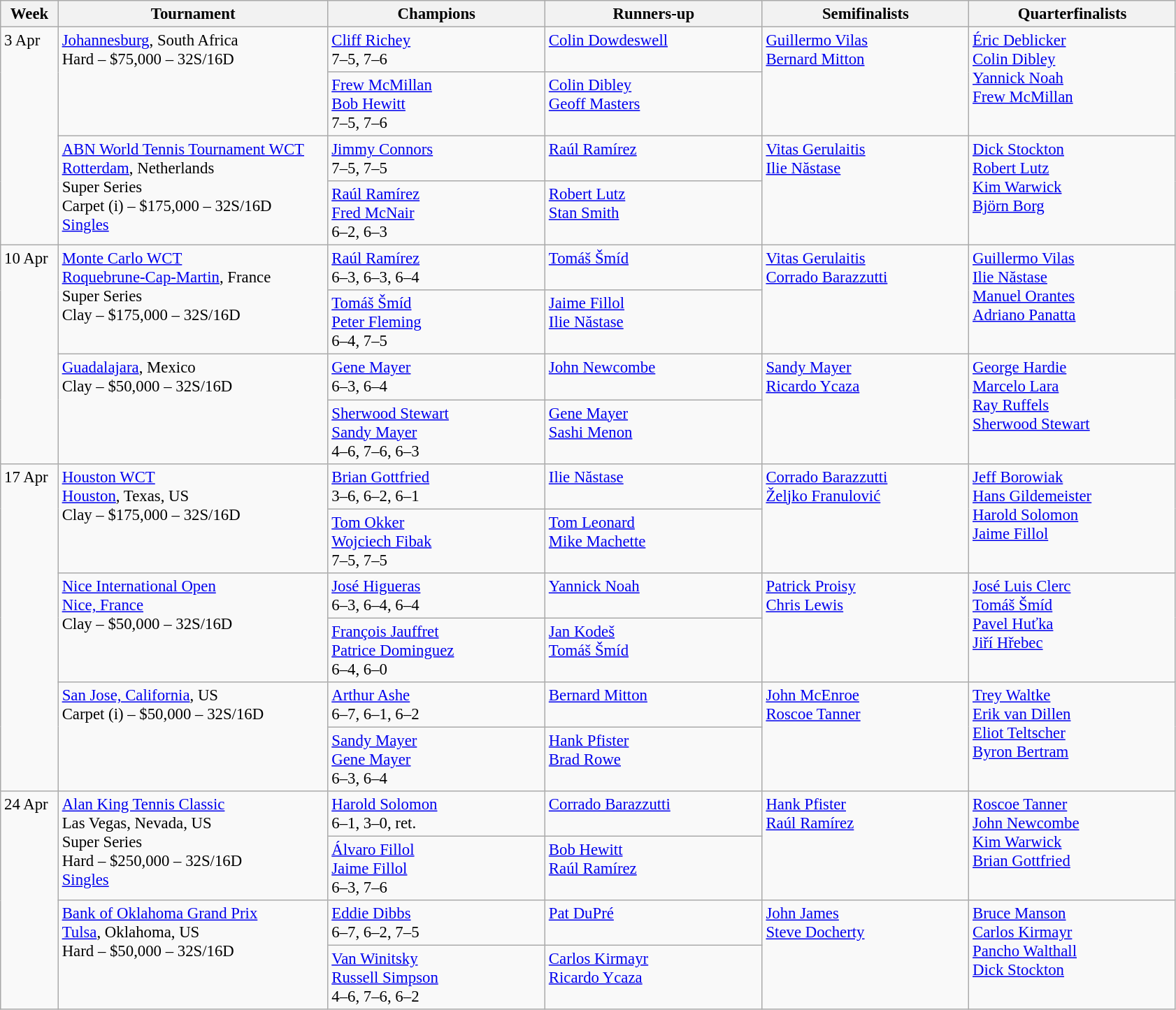<table class=wikitable style=font-size:95%>
<tr>
<th style="width:48px;">Week</th>
<th style="width:250px;">Tournament</th>
<th style="width:200px;">Champions</th>
<th style="width:200px;">Runners-up</th>
<th style="width:190px;">Semifinalists</th>
<th style="width:190px;">Quarterfinalists</th>
</tr>
<tr valign=top>
<td rowspan=4>3 Apr</td>
<td rowspan=2><a href='#'>Johannesburg</a>, South Africa <br> Hard – $75,000 – 32S/16D</td>
<td> <a href='#'>Cliff Richey</a> <br> 7–5, 7–6</td>
<td> <a href='#'>Colin Dowdeswell</a></td>
<td rowspan=2> <a href='#'>Guillermo Vilas</a> <br>  <a href='#'>Bernard Mitton</a></td>
<td rowspan=2> <a href='#'>Éric Deblicker</a> <br>  <a href='#'>Colin Dibley</a> <br>  <a href='#'>Yannick Noah</a> <br>  <a href='#'>Frew McMillan</a></td>
</tr>
<tr valign=top>
<td> <a href='#'>Frew McMillan</a> <br>  <a href='#'>Bob Hewitt</a> <br> 7–5, 7–6</td>
<td> <a href='#'>Colin Dibley</a> <br>  <a href='#'>Geoff Masters</a></td>
</tr>
<tr valign=top>
<td rowspan=2><a href='#'>ABN World Tennis Tournament WCT</a> <br> <a href='#'>Rotterdam</a>, Netherlands <br>Super Series <br> Carpet (i) – $175,000 – 32S/16D <br> <a href='#'>Singles</a></td>
<td> <a href='#'>Jimmy Connors</a> <br> 7–5, 7–5</td>
<td> <a href='#'>Raúl Ramírez</a></td>
<td rowspan=2> <a href='#'>Vitas Gerulaitis</a> <br>  <a href='#'>Ilie Năstase</a></td>
<td rowspan=2> <a href='#'>Dick Stockton</a> <br>  <a href='#'>Robert Lutz</a> <br>  <a href='#'>Kim Warwick</a> <br>  <a href='#'>Björn Borg</a></td>
</tr>
<tr valign=top>
<td> <a href='#'>Raúl Ramírez</a> <br>  <a href='#'>Fred McNair</a> <br> 6–2, 6–3</td>
<td> <a href='#'>Robert Lutz</a> <br>  <a href='#'>Stan Smith</a></td>
</tr>
<tr valign=top>
<td rowspan=4>10 Apr</td>
<td rowspan=2><a href='#'>Monte Carlo WCT</a> <br> <a href='#'>Roquebrune-Cap-Martin</a>, France <br>Super Series <br> Clay – $175,000 – 32S/16D</td>
<td> <a href='#'>Raúl Ramírez</a> <br> 6–3, 6–3, 6–4</td>
<td> <a href='#'>Tomáš Šmíd</a></td>
<td rowspan=2> <a href='#'>Vitas Gerulaitis</a> <br>  <a href='#'>Corrado Barazzutti</a></td>
<td rowspan=2> <a href='#'>Guillermo Vilas</a> <br>  <a href='#'>Ilie Năstase</a> <br>  <a href='#'>Manuel Orantes</a> <br>  <a href='#'>Adriano Panatta</a></td>
</tr>
<tr valign=top>
<td> <a href='#'>Tomáš Šmíd</a> <br>  <a href='#'>Peter Fleming</a> <br> 6–4, 7–5</td>
<td> <a href='#'>Jaime Fillol</a> <br>  <a href='#'>Ilie Năstase</a></td>
</tr>
<tr valign=top>
<td rowspan=2><a href='#'>Guadalajara</a>, Mexico <br> Clay – $50,000 – 32S/16D</td>
<td> <a href='#'>Gene Mayer</a> <br> 6–3, 6–4</td>
<td> <a href='#'>John Newcombe</a></td>
<td rowspan=2> <a href='#'>Sandy Mayer</a> <br>  <a href='#'>Ricardo Ycaza</a></td>
<td rowspan=2> <a href='#'>George Hardie</a> <br>  <a href='#'>Marcelo Lara</a> <br>  <a href='#'>Ray Ruffels</a> <br>  <a href='#'>Sherwood Stewart</a></td>
</tr>
<tr valign=top>
<td> <a href='#'>Sherwood Stewart</a> <br>  <a href='#'>Sandy Mayer</a> <br> 4–6, 7–6, 6–3</td>
<td> <a href='#'>Gene Mayer</a> <br>  <a href='#'>Sashi Menon</a></td>
</tr>
<tr valign=top>
<td rowspan=6>17 Apr</td>
<td rowspan=2><a href='#'>Houston WCT</a> <br> <a href='#'>Houston</a>, Texas, US <br> Clay – $175,000 – 32S/16D</td>
<td> <a href='#'>Brian Gottfried</a> <br> 3–6, 6–2, 6–1</td>
<td> <a href='#'>Ilie Năstase</a></td>
<td rowspan=2> <a href='#'>Corrado Barazzutti</a> <br>  <a href='#'>Željko Franulović</a></td>
<td rowspan=2> <a href='#'>Jeff Borowiak</a> <br>  <a href='#'>Hans Gildemeister</a> <br>  <a href='#'>Harold Solomon</a> <br>  <a href='#'>Jaime Fillol</a></td>
</tr>
<tr valign=top>
<td> <a href='#'>Tom Okker</a> <br>  <a href='#'>Wojciech Fibak</a> <br> 7–5, 7–5</td>
<td> <a href='#'>Tom Leonard</a> <br>  <a href='#'>Mike Machette</a></td>
</tr>
<tr valign=top>
<td rowspan=2><a href='#'>Nice International Open</a> <br> <a href='#'>Nice, France</a> <br> Clay – $50,000 – 32S/16D</td>
<td> <a href='#'>José Higueras</a> <br> 6–3, 6–4, 6–4</td>
<td> <a href='#'>Yannick Noah</a></td>
<td rowspan=2> <a href='#'>Patrick Proisy</a> <br>  <a href='#'>Chris Lewis</a></td>
<td rowspan=2> <a href='#'>José Luis Clerc</a> <br>  <a href='#'>Tomáš Šmíd</a> <br>  <a href='#'>Pavel Huťka</a> <br>  <a href='#'>Jiří Hřebec</a></td>
</tr>
<tr valign=top>
<td> <a href='#'>François Jauffret</a> <br>  <a href='#'>Patrice Dominguez</a> <br> 6–4, 6–0</td>
<td> <a href='#'>Jan Kodeš</a> <br>  <a href='#'>Tomáš Šmíd</a></td>
</tr>
<tr valign=top>
<td rowspan=2><a href='#'>San Jose, California</a>, US <br> Carpet (i) – $50,000 – 32S/16D</td>
<td> <a href='#'>Arthur Ashe</a> <br> 6–7, 6–1, 6–2</td>
<td> <a href='#'>Bernard Mitton</a></td>
<td rowspan=2> <a href='#'>John McEnroe</a> <br>  <a href='#'>Roscoe Tanner</a></td>
<td rowspan=2> <a href='#'>Trey Waltke</a> <br>  <a href='#'>Erik van Dillen</a> <br>  <a href='#'>Eliot Teltscher</a> <br>  <a href='#'>Byron Bertram</a></td>
</tr>
<tr valign=top>
<td> <a href='#'>Sandy Mayer</a> <br>  <a href='#'>Gene Mayer</a> <br> 6–3, 6–4</td>
<td> <a href='#'>Hank Pfister</a> <br>  <a href='#'>Brad Rowe</a></td>
</tr>
<tr valign=top>
<td rowspan=4>24 Apr</td>
<td rowspan=2><a href='#'>Alan King Tennis Classic</a> <br> Las Vegas, Nevada, US <br>Super Series <br> Hard – $250,000 – 32S/16D <br> <a href='#'>Singles</a></td>
<td> <a href='#'>Harold Solomon</a> <br> 6–1, 3–0, ret.</td>
<td> <a href='#'>Corrado Barazzutti</a></td>
<td rowspan=2> <a href='#'>Hank Pfister</a> <br>  <a href='#'>Raúl Ramírez</a></td>
<td rowspan=2> <a href='#'>Roscoe Tanner</a> <br>  <a href='#'>John Newcombe</a> <br>  <a href='#'>Kim Warwick</a> <br>  <a href='#'>Brian Gottfried</a></td>
</tr>
<tr valign=top>
<td> <a href='#'>Álvaro Fillol</a> <br>  <a href='#'>Jaime Fillol</a> <br> 6–3, 7–6</td>
<td> <a href='#'>Bob Hewitt</a> <br>  <a href='#'>Raúl Ramírez</a></td>
</tr>
<tr valign=top>
<td rowspan=2><a href='#'>Bank of Oklahoma Grand Prix</a> <br> <a href='#'>Tulsa</a>, Oklahoma, US <br> Hard – $50,000 – 32S/16D</td>
<td> <a href='#'>Eddie Dibbs</a> <br> 6–7, 6–2, 7–5</td>
<td> <a href='#'>Pat DuPré</a></td>
<td rowspan=2> <a href='#'>John James</a> <br>  <a href='#'>Steve Docherty</a></td>
<td rowspan=2> <a href='#'>Bruce Manson</a> <br>  <a href='#'>Carlos Kirmayr</a> <br>  <a href='#'>Pancho Walthall</a> <br>  <a href='#'>Dick Stockton</a></td>
</tr>
<tr valign=top>
<td> <a href='#'>Van Winitsky</a> <br>  <a href='#'>Russell Simpson</a> <br> 4–6, 7–6, 6–2</td>
<td> <a href='#'>Carlos Kirmayr</a> <br>  <a href='#'>Ricardo Ycaza</a></td>
</tr>
</table>
